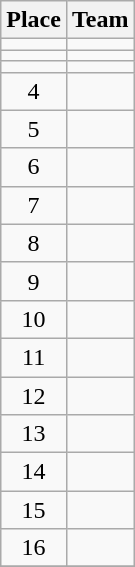<table class="wikitable">
<tr>
<th>Place</th>
<th>Team</th>
</tr>
<tr>
<td align=center></td>
<td></td>
</tr>
<tr>
<td align=center></td>
<td></td>
</tr>
<tr>
<td align=center></td>
<td></td>
</tr>
<tr>
<td align=center>4</td>
<td></td>
</tr>
<tr>
<td align=center>5</td>
<td></td>
</tr>
<tr>
<td align=center>6</td>
<td></td>
</tr>
<tr>
<td align=center>7</td>
<td></td>
</tr>
<tr>
<td align=center>8</td>
<td></td>
</tr>
<tr>
<td align=center>9</td>
<td></td>
</tr>
<tr>
<td align=center>10</td>
<td></td>
</tr>
<tr>
<td align=center>11</td>
<td></td>
</tr>
<tr>
<td align=center>12</td>
<td></td>
</tr>
<tr>
<td align=center>13</td>
<td></td>
</tr>
<tr>
<td align=center>14</td>
<td></td>
</tr>
<tr>
<td align=center>15</td>
<td></td>
</tr>
<tr>
<td align=center>16</td>
<td></td>
</tr>
<tr>
</tr>
</table>
